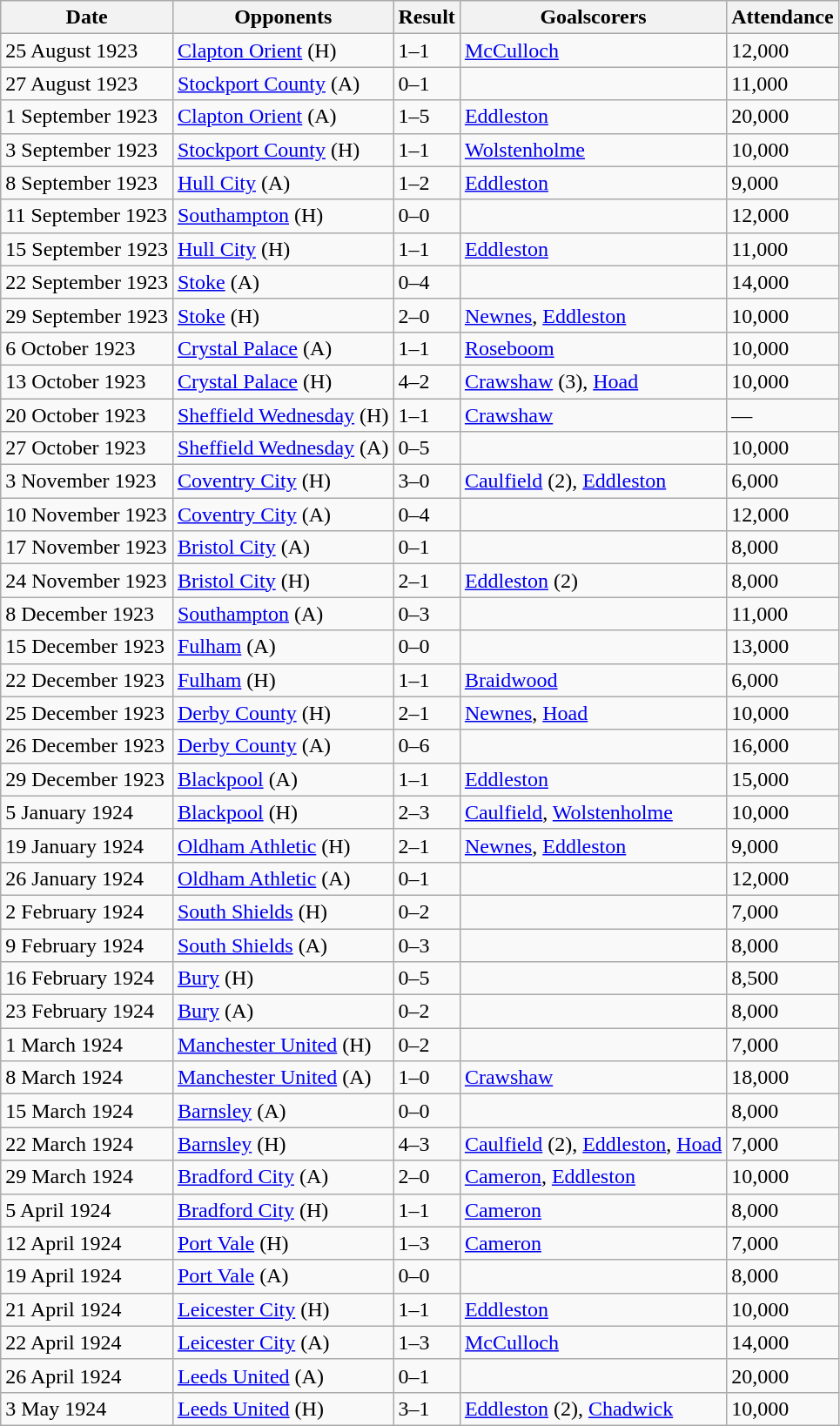<table class="wikitable">
<tr>
<th>Date</th>
<th>Opponents</th>
<th>Result</th>
<th>Goalscorers</th>
<th>Attendance</th>
</tr>
<tr>
<td>25 August 1923</td>
<td><a href='#'>Clapton Orient</a> (H)</td>
<td>1–1</td>
<td><a href='#'>McCulloch</a></td>
<td>12,000</td>
</tr>
<tr>
<td>27 August 1923</td>
<td><a href='#'>Stockport County</a> (A)</td>
<td>0–1</td>
<td></td>
<td>11,000</td>
</tr>
<tr>
<td>1 September 1923</td>
<td><a href='#'>Clapton Orient</a> (A)</td>
<td>1–5</td>
<td><a href='#'>Eddleston</a></td>
<td>20,000</td>
</tr>
<tr>
<td>3 September 1923</td>
<td><a href='#'>Stockport County</a> (H)</td>
<td>1–1</td>
<td><a href='#'>Wolstenholme</a></td>
<td>10,000</td>
</tr>
<tr>
<td>8 September 1923</td>
<td><a href='#'>Hull City</a> (A)</td>
<td>1–2</td>
<td><a href='#'>Eddleston</a></td>
<td>9,000</td>
</tr>
<tr>
<td>11 September 1923</td>
<td><a href='#'>Southampton</a> (H)</td>
<td>0–0</td>
<td></td>
<td>12,000</td>
</tr>
<tr>
<td>15 September 1923</td>
<td><a href='#'>Hull City</a> (H)</td>
<td>1–1</td>
<td><a href='#'>Eddleston</a></td>
<td>11,000</td>
</tr>
<tr>
<td>22 September 1923</td>
<td><a href='#'>Stoke</a> (A)</td>
<td>0–4</td>
<td></td>
<td>14,000</td>
</tr>
<tr>
<td>29 September 1923</td>
<td><a href='#'>Stoke</a> (H)</td>
<td>2–0</td>
<td><a href='#'>Newnes</a>, <a href='#'>Eddleston</a></td>
<td>10,000</td>
</tr>
<tr>
<td>6 October 1923</td>
<td><a href='#'>Crystal Palace</a> (A)</td>
<td>1–1</td>
<td><a href='#'>Roseboom</a></td>
<td>10,000</td>
</tr>
<tr>
<td>13 October 1923</td>
<td><a href='#'>Crystal Palace</a> (H)</td>
<td>4–2</td>
<td><a href='#'>Crawshaw</a> (3), <a href='#'>Hoad</a></td>
<td>10,000</td>
</tr>
<tr>
<td>20 October 1923</td>
<td><a href='#'>Sheffield Wednesday</a> (H)</td>
<td>1–1</td>
<td><a href='#'>Crawshaw</a></td>
<td>—</td>
</tr>
<tr>
<td>27 October 1923</td>
<td><a href='#'>Sheffield Wednesday</a> (A)</td>
<td>0–5</td>
<td></td>
<td>10,000</td>
</tr>
<tr>
<td>3 November 1923</td>
<td><a href='#'>Coventry City</a> (H)</td>
<td>3–0</td>
<td><a href='#'>Caulfield</a> (2), <a href='#'>Eddleston</a></td>
<td>6,000</td>
</tr>
<tr>
<td>10 November 1923</td>
<td><a href='#'>Coventry City</a> (A)</td>
<td>0–4</td>
<td></td>
<td>12,000</td>
</tr>
<tr>
<td>17 November 1923</td>
<td><a href='#'>Bristol City</a> (A)</td>
<td>0–1</td>
<td></td>
<td>8,000</td>
</tr>
<tr>
<td>24 November 1923</td>
<td><a href='#'>Bristol City</a> (H)</td>
<td>2–1</td>
<td><a href='#'>Eddleston</a> (2)</td>
<td>8,000</td>
</tr>
<tr>
<td>8 December 1923</td>
<td><a href='#'>Southampton</a> (A)</td>
<td>0–3</td>
<td></td>
<td>11,000</td>
</tr>
<tr>
<td>15 December 1923</td>
<td><a href='#'>Fulham</a> (A)</td>
<td>0–0</td>
<td></td>
<td>13,000</td>
</tr>
<tr>
<td>22 December 1923</td>
<td><a href='#'>Fulham</a> (H)</td>
<td>1–1</td>
<td><a href='#'>Braidwood</a></td>
<td>6,000</td>
</tr>
<tr>
<td>25 December 1923</td>
<td><a href='#'>Derby County</a> (H)</td>
<td>2–1</td>
<td><a href='#'>Newnes</a>, <a href='#'>Hoad</a></td>
<td>10,000</td>
</tr>
<tr>
<td>26 December 1923</td>
<td><a href='#'>Derby County</a> (A)</td>
<td>0–6</td>
<td></td>
<td>16,000</td>
</tr>
<tr>
<td>29 December 1923</td>
<td><a href='#'>Blackpool</a> (A)</td>
<td>1–1</td>
<td><a href='#'>Eddleston</a></td>
<td>15,000</td>
</tr>
<tr>
<td>5 January 1924</td>
<td><a href='#'>Blackpool</a> (H)</td>
<td>2–3</td>
<td><a href='#'>Caulfield</a>, <a href='#'>Wolstenholme</a></td>
<td>10,000</td>
</tr>
<tr>
<td>19 January 1924</td>
<td><a href='#'>Oldham Athletic</a> (H)</td>
<td>2–1</td>
<td><a href='#'>Newnes</a>, <a href='#'>Eddleston</a></td>
<td>9,000</td>
</tr>
<tr>
<td>26 January 1924</td>
<td><a href='#'>Oldham Athletic</a> (A)</td>
<td>0–1</td>
<td></td>
<td>12,000</td>
</tr>
<tr>
<td>2 February 1924</td>
<td><a href='#'>South Shields</a> (H)</td>
<td>0–2</td>
<td></td>
<td>7,000</td>
</tr>
<tr>
<td>9 February 1924</td>
<td><a href='#'>South Shields</a> (A)</td>
<td>0–3</td>
<td></td>
<td>8,000</td>
</tr>
<tr>
<td>16 February 1924</td>
<td><a href='#'>Bury</a> (H)</td>
<td>0–5</td>
<td></td>
<td>8,500</td>
</tr>
<tr>
<td>23 February 1924</td>
<td><a href='#'>Bury</a> (A)</td>
<td>0–2</td>
<td></td>
<td>8,000</td>
</tr>
<tr>
<td>1 March 1924</td>
<td><a href='#'>Manchester United</a> (H)</td>
<td>0–2</td>
<td></td>
<td>7,000</td>
</tr>
<tr>
<td>8 March 1924</td>
<td><a href='#'>Manchester United</a> (A)</td>
<td>1–0</td>
<td><a href='#'>Crawshaw</a></td>
<td>18,000</td>
</tr>
<tr>
<td>15 March 1924</td>
<td><a href='#'>Barnsley</a> (A)</td>
<td>0–0</td>
<td></td>
<td>8,000</td>
</tr>
<tr>
<td>22 March 1924</td>
<td><a href='#'>Barnsley</a> (H)</td>
<td>4–3</td>
<td><a href='#'>Caulfield</a> (2), <a href='#'>Eddleston</a>, <a href='#'>Hoad</a></td>
<td>7,000</td>
</tr>
<tr>
<td>29 March 1924</td>
<td><a href='#'>Bradford City</a> (A)</td>
<td>2–0</td>
<td><a href='#'>Cameron</a>, <a href='#'>Eddleston</a></td>
<td>10,000</td>
</tr>
<tr>
<td>5 April 1924</td>
<td><a href='#'>Bradford City</a> (H)</td>
<td>1–1</td>
<td><a href='#'>Cameron</a></td>
<td>8,000</td>
</tr>
<tr>
<td>12 April 1924</td>
<td><a href='#'>Port Vale</a> (H)</td>
<td>1–3</td>
<td><a href='#'>Cameron</a></td>
<td>7,000</td>
</tr>
<tr>
<td>19 April 1924</td>
<td><a href='#'>Port Vale</a> (A)</td>
<td>0–0</td>
<td></td>
<td>8,000</td>
</tr>
<tr>
<td>21 April 1924</td>
<td><a href='#'>Leicester City</a> (H)</td>
<td>1–1</td>
<td><a href='#'>Eddleston</a></td>
<td>10,000</td>
</tr>
<tr>
<td>22 April 1924</td>
<td><a href='#'>Leicester City</a> (A)</td>
<td>1–3</td>
<td><a href='#'>McCulloch</a></td>
<td>14,000</td>
</tr>
<tr>
<td>26 April 1924</td>
<td><a href='#'>Leeds United</a> (A)</td>
<td>0–1</td>
<td></td>
<td>20,000</td>
</tr>
<tr>
<td>3 May 1924</td>
<td><a href='#'>Leeds United</a> (H)</td>
<td>3–1</td>
<td><a href='#'>Eddleston</a> (2), <a href='#'>Chadwick</a></td>
<td>10,000</td>
</tr>
</table>
